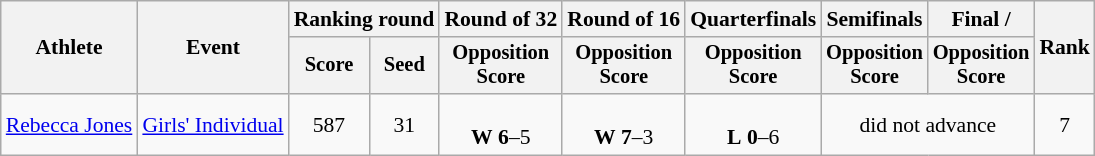<table class="wikitable" style="font-size:90%;">
<tr>
<th rowspan="2">Athlete</th>
<th rowspan="2">Event</th>
<th colspan="2">Ranking round</th>
<th>Round of 32</th>
<th>Round of 16</th>
<th>Quarterfinals</th>
<th>Semifinals</th>
<th>Final / </th>
<th rowspan=2>Rank</th>
</tr>
<tr style="font-size:95%">
<th>Score</th>
<th>Seed</th>
<th>Opposition<br>Score</th>
<th>Opposition<br>Score</th>
<th>Opposition<br>Score</th>
<th>Opposition<br>Score</th>
<th>Opposition<br>Score</th>
</tr>
<tr align=center>
<td align=left><a href='#'>Rebecca Jones</a></td>
<td><a href='#'>Girls' Individual</a></td>
<td>587</td>
<td>31</td>
<td><br><strong>W</strong> <strong>6</strong>–5</td>
<td><br><strong>W</strong> <strong>7</strong>–3</td>
<td><br><strong>L</strong> <strong>0</strong>–6</td>
<td colspan=2>did not advance</td>
<td>7</td>
</tr>
</table>
